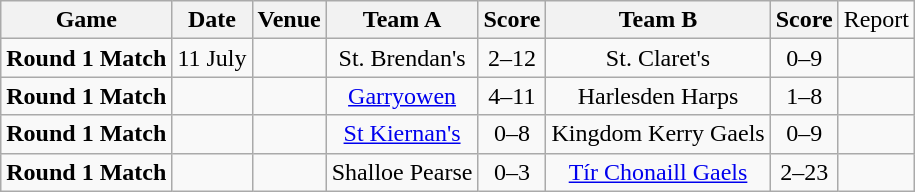<table class="wikitable">
<tr>
<th>Game</th>
<th>Date</th>
<th>Venue</th>
<th>Team A</th>
<th>Score</th>
<th>Team B</th>
<th>Score</th>
<td>Report</td>
</tr>
<tr align="center">
<td><strong>Round 1 Match</strong></td>
<td>11 July</td>
<td></td>
<td>St. Brendan's</td>
<td>2–12</td>
<td>St. Claret's</td>
<td>0–9</td>
<td></td>
</tr>
<tr align="center">
<td><strong>Round 1 Match</strong></td>
<td></td>
<td></td>
<td><a href='#'>Garryowen</a></td>
<td>4–11</td>
<td>Harlesden Harps</td>
<td>1–8</td>
<td></td>
</tr>
<tr align="center">
<td><strong>Round 1 Match</strong></td>
<td></td>
<td></td>
<td><a href='#'>St Kiernan's</a></td>
<td>0–8</td>
<td>Kingdom Kerry Gaels</td>
<td>0–9</td>
<td></td>
</tr>
<tr align="center">
<td><strong>Round 1 Match</strong></td>
<td></td>
<td></td>
<td>Shalloe Pearse</td>
<td>0–3</td>
<td><a href='#'>Tír Chonaill Gaels</a></td>
<td>2–23</td>
<td></td>
</tr>
</table>
